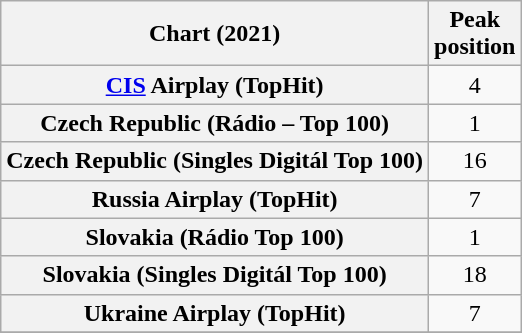<table class="wikitable plainrowheaders sortable" style="text-align:center">
<tr>
<th scope="col">Chart (2021)</th>
<th scope="col">Peak<br>position</th>
</tr>
<tr>
<th scope="row"><a href='#'>CIS</a> Airplay (TopHit)</th>
<td>4</td>
</tr>
<tr>
<th scope="row">Czech Republic (Rádio – Top 100)</th>
<td>1</td>
</tr>
<tr>
<th scope="row">Czech Republic (Singles Digitál Top 100)</th>
<td>16</td>
</tr>
<tr>
<th scope="row">Russia Airplay (TopHit)</th>
<td>7</td>
</tr>
<tr>
<th scope="row">Slovakia (Rádio Top 100)</th>
<td>1</td>
</tr>
<tr>
<th scope="row">Slovakia (Singles Digitál Top 100)</th>
<td>18</td>
</tr>
<tr>
<th scope="row">Ukraine Airplay (TopHit)</th>
<td>7</td>
</tr>
<tr>
</tr>
</table>
